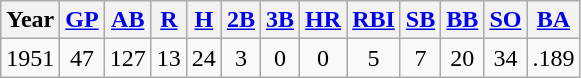<table class="wikitable">
<tr>
<th>Year</th>
<th><a href='#'>GP</a></th>
<th><a href='#'>AB</a></th>
<th><a href='#'>R</a></th>
<th><a href='#'>H</a></th>
<th><a href='#'>2B</a></th>
<th><a href='#'>3B</a></th>
<th><a href='#'>HR</a></th>
<th><a href='#'>RBI</a></th>
<th><a href='#'>SB</a></th>
<th><a href='#'>BB</a></th>
<th><a href='#'>SO</a></th>
<th><a href='#'>BA</a></th>
</tr>
<tr align=center>
<td>1951</td>
<td>47</td>
<td>127</td>
<td>13</td>
<td>24</td>
<td>3</td>
<td>0</td>
<td>0</td>
<td>5</td>
<td>7</td>
<td>20</td>
<td>34</td>
<td>.189</td>
</tr>
</table>
